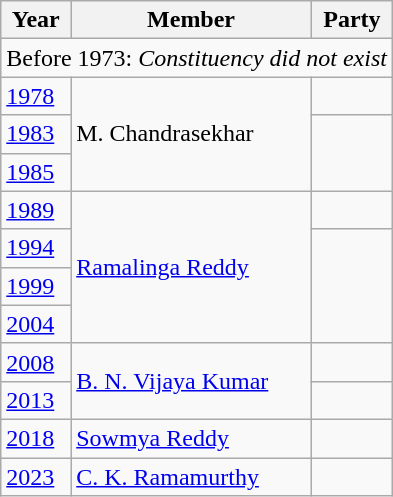<table class="wikitable sortable">
<tr>
<th>Year</th>
<th>Member</th>
<th colspan="2">Party</th>
</tr>
<tr>
<td colspan=4>Before 1973: <em>Constituency did not exist</em></td>
</tr>
<tr>
<td><a href='#'>1978</a></td>
<td rowspan="3">M. Chandrasekhar</td>
<td></td>
</tr>
<tr>
<td><a href='#'>1983</a></td>
</tr>
<tr>
<td><a href='#'>1985</a></td>
</tr>
<tr>
<td><a href='#'>1989</a></td>
<td rowspan="4"><a href='#'>Ramalinga Reddy</a></td>
<td></td>
</tr>
<tr>
<td><a href='#'>1994</a></td>
</tr>
<tr>
<td><a href='#'>1999</a></td>
</tr>
<tr>
<td><a href='#'>2004</a></td>
</tr>
<tr>
<td><a href='#'>2008</a></td>
<td rowspan="2"><a href='#'>B. N. Vijaya Kumar</a></td>
<td></td>
</tr>
<tr>
<td><a href='#'>2013</a></td>
</tr>
<tr>
<td><a href='#'>2018</a></td>
<td><a href='#'>Sowmya Reddy</a></td>
<td></td>
</tr>
<tr>
<td><a href='#'>2023</a></td>
<td><a href='#'>C. K. Ramamurthy</a></td>
<td></td>
</tr>
</table>
